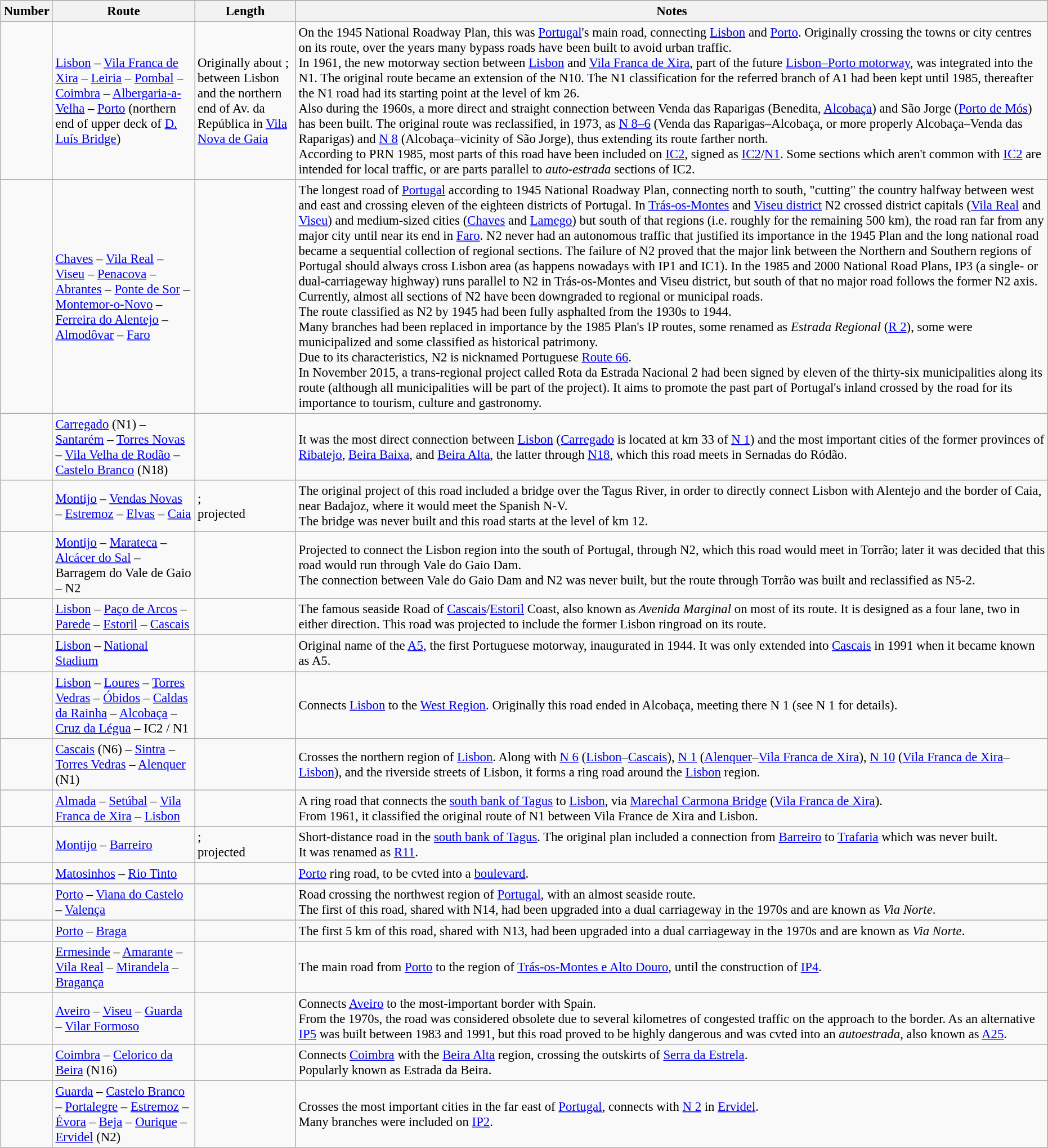<table class="wikitable" style="margin:0.5em 0.5em 0.5em 1em; padding:0.5em; font-size:95%;">
<tr>
<th>Number</th>
<th>Route</th>
<th>Length</th>
<th>Notes</th>
</tr>
<tr>
<td></td>
<td><a href='#'>Lisbon</a> – <a href='#'>Vila Franca de Xira</a> – <a href='#'>Leiria</a> – <a href='#'>Pombal</a> – <a href='#'>Coimbra</a> – <a href='#'>Albergaria-a-Velha</a> – <a href='#'>Porto</a> (northern end of upper deck of <a href='#'>D. Luís Bridge</a>)</td>
<td>Originally about ;<br> between Lisbon and the northern end of Av. da República in <a href='#'>Vila Nova de Gaia</a></td>
<td>On the 1945 National Roadway Plan, this was <a href='#'>Portugal</a>'s main road, connecting <a href='#'>Lisbon</a> and <a href='#'>Porto</a>. Originally crossing the towns or city centres on its route, over the years many bypass roads have been built to avoid urban traffic.<br>In 1961, the new motorway section between <a href='#'>Lisbon</a> and <a href='#'>Vila Franca de Xira</a>, part of the future <a href='#'>Lisbon–Porto motorway</a>, was integrated into the N1. The original route became an extension of the N10. The N1 classification for the referred branch of A1 had been kept until 1985, thereafter the N1 road had its starting point at the level of km 26.<br>Also during the 1960s, a more direct and straight connection between Venda das Raparigas (Benedita, <a href='#'>Alcobaça</a>) and São Jorge (<a href='#'>Porto de Mós</a>) has been built. The original route was reclassified, in 1973, as <a href='#'>N 8–6</a> (Venda das Raparigas–Alcobaça, or more properly Alcobaça–Venda das Raparigas) and <a href='#'>N 8</a> (Alcobaça–vicinity of São Jorge), thus extending its route farther north.<br>According to PRN 1985, most parts of this road have been included on <a href='#'>IC2</a>, signed as <a href='#'>IC2</a>/<a href='#'>N1</a>. Some sections which aren't common with <a href='#'>IC2</a> are intended for local traffic, or are parts parallel to <em>auto-estrada</em> sections of IC2.</td>
</tr>
<tr>
<td></td>
<td><a href='#'>Chaves</a> – <a href='#'>Vila Real</a> – <a href='#'>Viseu</a> – <a href='#'>Penacova</a> – <a href='#'>Abrantes</a> – <a href='#'>Ponte de Sor</a> – <a href='#'>Montemor-o-Novo</a> – <a href='#'>Ferreira do Alentejo</a> – <a href='#'>Almodôvar</a> – <a href='#'>Faro</a></td>
<td></td>
<td>The longest road of <a href='#'>Portugal</a> according to 1945 National Roadway Plan, connecting north to south, "cutting" the country halfway between west and east and crossing eleven of the eighteen districts of Portugal. In <a href='#'>Trás-os-Montes</a> and <a href='#'>Viseu district</a> N2 crossed district capitals (<a href='#'>Vila Real</a> and <a href='#'>Viseu</a>) and medium-sized cities (<a href='#'>Chaves</a> and <a href='#'>Lamego</a>) but south of that regions (i.e. roughly for the remaining 500 km), the road ran far from any major city until near its end in <a href='#'>Faro</a>. N2 never had an autonomous traffic that justified its importance in the 1945 Plan and the long national road became a sequential collection of regional sections. The failure of N2 proved that the major link between the Northern and Southern regions of Portugal should always cross Lisbon area (as happens nowadays with IP1 and IC1). In the 1985 and 2000 National Road Plans, IP3 (a single- or dual-carriageway highway) runs parallel to N2 in Trás-os-Montes and Viseu district, but south of that no major road follows the former N2 axis. Currently, almost all sections of N2 have been downgraded to regional or municipal roads.<br>The route classified as N2 by 1945 had been fully asphalted from the 1930s to 1944.<br>Many branches had been replaced in importance by the 1985 Plan's IP routes, some renamed as <em>Estrada Regional</em> (<a href='#'>R 2</a>), some were municipalized and some classified as historical patrimony.<br>Due to its characteristics, N2 is nicknamed Portuguese <a href='#'>Route 66</a>.<br>In November 2015, a trans-regional project called Rota da Estrada Nacional 2 had been signed by eleven of the thirty-six municipalities along its route (although all municipalities will be part of the project). It aims to promote the past part of Portugal's inland crossed by the road for its importance to tourism, culture and gastronomy.</td>
</tr>
<tr>
<td></td>
<td><a href='#'>Carregado</a> (N1) – <a href='#'>Santarém</a> – <a href='#'>Torres Novas</a> – <a href='#'>Vila Velha de Rodão</a> – <a href='#'>Castelo Branco</a> (N18)</td>
<td></td>
<td>It was the most direct connection between <a href='#'>Lisbon</a> (<a href='#'>Carregado</a> is located at km 33 of <a href='#'>N 1</a>) and the most important cities of the former provinces of <a href='#'>Ribatejo</a>, <a href='#'>Beira Baixa</a>, and <a href='#'>Beira Alta</a>, the latter through <a href='#'>N18</a>, which this road meets in Sernadas do Ródão.</td>
</tr>
<tr>
<td></td>
<td><a href='#'>Montijo</a> – <a href='#'>Vendas Novas</a> – <a href='#'>Estremoz</a> – <a href='#'>Elvas</a> – <a href='#'>Caia</a></td>
<td>;<br> projected</td>
<td>The original project of this road included a bridge over the Tagus River, in order to directly connect Lisbon with Alentejo and the border of Caia, near Badajoz, where it would meet the Spanish N-V.<br>The bridge was never built and this road starts at the level of km 12.</td>
</tr>
<tr>
<td></td>
<td><a href='#'>Montijo</a> – <a href='#'>Marateca</a> – <a href='#'>Alcácer do Sal</a> – Barragem do Vale de Gaio – N2</td>
<td></td>
<td>Projected to connect the Lisbon region into the south of Portugal, through N2, which this road would meet in Torrão; later it was decided that this road would run through Vale do Gaio Dam.<br>The connection between Vale do Gaio Dam and N2 was never built, but the route through Torrão was built and reclassified as N5-2.</td>
</tr>
<tr>
<td></td>
<td><a href='#'>Lisbon</a> – <a href='#'>Paço de Arcos</a> – <a href='#'>Parede</a> – <a href='#'>Estoril</a> – <a href='#'>Cascais</a></td>
<td></td>
<td>The famous seaside Road of <a href='#'>Cascais</a>/<a href='#'>Estoril</a> Coast, also known as <em>Avenida Marginal</em> on most of its route. It is designed as a four lane, two in either direction. This road was projected to include the former Lisbon ringroad on its route.</td>
</tr>
<tr>
<td></td>
<td><a href='#'>Lisbon</a> – <a href='#'>National Stadium</a></td>
<td></td>
<td>Original name of the <a href='#'>A5</a>, the first Portuguese motorway, inaugurated in 1944. It was only extended into <a href='#'>Cascais</a> in 1991 when it became known as A5.</td>
</tr>
<tr>
<td></td>
<td><a href='#'>Lisbon</a> – <a href='#'>Loures</a> – <a href='#'>Torres Vedras</a> – <a href='#'>Óbidos</a> – <a href='#'>Caldas da Rainha</a> – <a href='#'>Alcobaça</a> – <a href='#'>Cruz da Légua</a> – IC2 / N1</td>
<td></td>
<td>Connects <a href='#'>Lisbon</a> to the <a href='#'>West Region</a>. Originally this road ended in Alcobaça, meeting there N 1 (see N 1 for details).</td>
</tr>
<tr>
<td></td>
<td><a href='#'>Cascais</a> (N6) – <a href='#'>Sintra</a> – <a href='#'>Torres Vedras</a> – <a href='#'>Alenquer</a> (N1)</td>
<td></td>
<td>Crosses the northern region of <a href='#'>Lisbon</a>. Along with <a href='#'>N 6</a> (<a href='#'>Lisbon</a>–<a href='#'>Cascais</a>), <a href='#'>N 1</a> (<a href='#'>Alenquer</a>–<a href='#'>Vila Franca de Xira</a>), <a href='#'>N 10</a> (<a href='#'>Vila Franca de Xira</a>–<a href='#'>Lisbon</a>), and the riverside streets of Lisbon, it forms a ring road around the <a href='#'>Lisbon</a> region.</td>
</tr>
<tr>
<td></td>
<td><a href='#'>Almada</a> – <a href='#'>Setúbal</a> – <a href='#'>Vila Franca de Xira</a> – <a href='#'>Lisbon</a></td>
<td></td>
<td>A ring road that connects the <a href='#'>south bank of Tagus</a> to <a href='#'>Lisbon</a>, via <a href='#'>Marechal Carmona Bridge</a> (<a href='#'>Vila Franca de Xira</a>).<br>From 1961, it classified the original route of N1 between Vila France de Xira and Lisbon.</td>
</tr>
<tr>
<td></td>
<td><a href='#'>Montijo</a> – <a href='#'>Barreiro</a></td>
<td>;<br> projected</td>
<td>Short-distance road in the <a href='#'>south bank of Tagus</a>. The original plan included a connection from <a href='#'>Barreiro</a> to <a href='#'>Trafaria</a> which was never built.<br>It was renamed as <a href='#'>R11</a>.</td>
</tr>
<tr>
<td></td>
<td><a href='#'>Matosinhos</a> – <a href='#'>Rio Tinto</a></td>
<td></td>
<td><a href='#'>Porto</a> ring road, to be cvted into a <a href='#'>boulevard</a>.</td>
</tr>
<tr>
<td></td>
<td><a href='#'>Porto</a> – <a href='#'>Viana do Castelo</a> – <a href='#'>Valença</a></td>
<td></td>
<td>Road crossing the northwest region of <a href='#'>Portugal</a>, with an almost seaside route.<br>The first  of this road, shared with N14, had been upgraded into a dual carriageway in the 1970s and are known as <em>Via Norte</em>.</td>
</tr>
<tr>
<td></td>
<td><a href='#'>Porto</a> – <a href='#'>Braga</a></td>
<td></td>
<td>The first 5 km of this road, shared with N13, had been upgraded into a dual carriageway in the 1970s and are known as <em>Via Norte</em>.</td>
</tr>
<tr>
<td></td>
<td><a href='#'>Ermesinde</a> – <a href='#'>Amarante</a> – <a href='#'>Vila Real</a> – <a href='#'>Mirandela</a> – <a href='#'>Bragança</a></td>
<td></td>
<td>The main road from <a href='#'>Porto</a> to the region of <a href='#'>Trás-os-Montes e Alto Douro</a>, until the construction of <a href='#'>IP4</a>.</td>
</tr>
<tr>
<td></td>
<td><a href='#'>Aveiro</a> – <a href='#'>Viseu</a> – <a href='#'>Guarda</a> – <a href='#'>Vilar Formoso</a></td>
<td></td>
<td>Connects <a href='#'>Aveiro</a> to the most-important border with Spain.<br>From the 1970s, the road was considered obsolete due to several kilometres of congested traffic on the approach to the border. As an alternative <a href='#'>IP5</a> was built between 1983 and 1991, but this road proved to be highly dangerous and was cvted into an <em>autoestrada</em>, also known as <a href='#'>A25</a>.</td>
</tr>
<tr>
<td></td>
<td><a href='#'>Coimbra</a> – <a href='#'>Celorico da Beira</a> (N16)</td>
<td></td>
<td>Connects <a href='#'>Coimbra</a> with the <a href='#'>Beira Alta</a> region, crossing the outskirts of <a href='#'>Serra da Estrela</a>.<br>Popularly known as Estrada da Beira.</td>
</tr>
<tr>
<td></td>
<td><a href='#'>Guarda</a> – <a href='#'>Castelo Branco</a> – <a href='#'>Portalegre</a> – <a href='#'>Estremoz</a> – <a href='#'>Évora</a> – <a href='#'>Beja</a> – <a href='#'>Ourique</a> – <a href='#'>Ervidel</a> (N2)</td>
<td></td>
<td>Crosses the most important cities in the far east of <a href='#'>Portugal</a>, connects with <a href='#'>N 2</a> in <a href='#'>Ervidel</a>.<br>Many branches were included on <a href='#'>IP2</a>.</td>
</tr>
</table>
